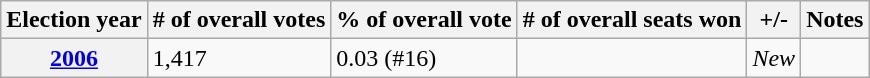<table class=wikitable>
<tr>
<th>Election year</th>
<th># of overall votes</th>
<th>% of overall vote</th>
<th># of overall seats won</th>
<th>+/-</th>
<th>Notes</th>
</tr>
<tr>
<th><a href='#'>2006</a></th>
<td>1,417</td>
<td>0.03 (#16)</td>
<td></td>
<td><em>New</em></td>
<td></td>
</tr>
</table>
